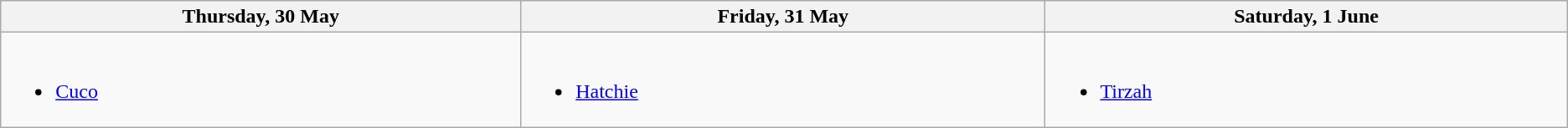<table class="wikitable">
<tr>
<th width="500">Thursday, 30 May</th>
<th width="500">Friday, 31 May</th>
<th width="500">Saturday, 1 June</th>
</tr>
<tr valign="top">
<td><br><ul><li><a href='#'>Cuco</a></li></ul></td>
<td><br><ul><li><a href='#'>Hatchie</a></li></ul></td>
<td><br><ul><li><a href='#'>Tirzah</a></li></ul></td>
</tr>
</table>
